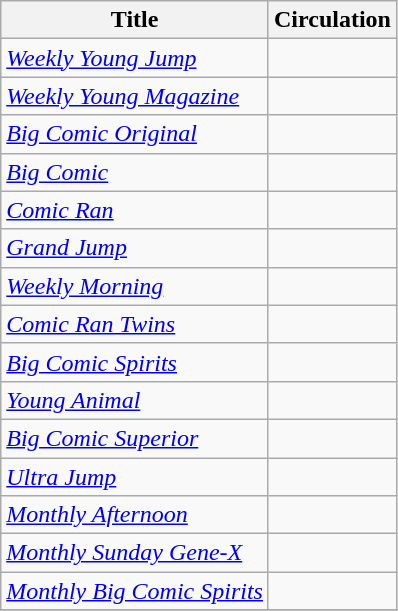<table class="wikitable">
<tr>
<th>Title</th>
<th>Circulation</th>
</tr>
<tr>
<td><em><a href='#'>Weekly Young Jump</a></em></td>
<td></td>
</tr>
<tr>
<td><em><a href='#'>Weekly Young Magazine</a></em></td>
<td></td>
</tr>
<tr>
<td><em><a href='#'>Big Comic Original</a></em></td>
<td></td>
</tr>
<tr>
<td><em><a href='#'>Big Comic</a></em></td>
<td></td>
</tr>
<tr>
<td><em><a href='#'>Comic Ran</a></em></td>
<td></td>
</tr>
<tr>
<td><em><a href='#'>Grand Jump</a></em></td>
<td></td>
</tr>
<tr>
<td><em><a href='#'>Weekly Morning</a></em></td>
<td></td>
</tr>
<tr>
<td><em><a href='#'>Comic Ran Twins</a></em></td>
<td></td>
</tr>
<tr>
<td><em><a href='#'>Big Comic Spirits</a></em></td>
<td></td>
</tr>
<tr>
<td><em><a href='#'>Young Animal</a></em></td>
<td></td>
</tr>
<tr>
<td><em><a href='#'>Big Comic Superior</a></em></td>
<td></td>
</tr>
<tr>
<td><em><a href='#'>Ultra Jump</a></em></td>
<td></td>
</tr>
<tr>
<td><em><a href='#'>Monthly Afternoon</a></em></td>
<td></td>
</tr>
<tr>
<td><em><a href='#'>Monthly Sunday Gene-X</a></em></td>
<td></td>
</tr>
<tr>
<td><em><a href='#'>Monthly Big Comic Spirits</a></em></td>
<td></td>
</tr>
<tr>
</tr>
</table>
